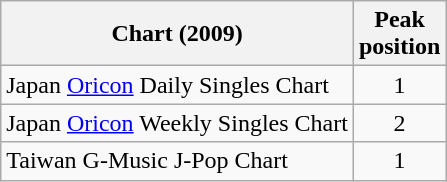<table class="wikitable sortable">
<tr>
<th>Chart (2009)</th>
<th>Peak<br>position</th>
</tr>
<tr>
<td>Japan <a href='#'>Oricon</a> Daily Singles Chart</td>
<td align="center">1</td>
</tr>
<tr>
<td>Japan <a href='#'>Oricon</a> Weekly Singles Chart</td>
<td align="center">2</td>
</tr>
<tr>
<td>Taiwan G-Music J-Pop Chart</td>
<td align="center">1</td>
</tr>
</table>
